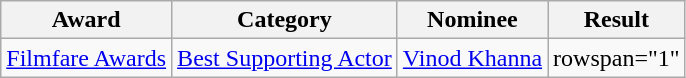<table class="wikitable plainrowheaders sortable">
<tr>
<th>Award</th>
<th>Category</th>
<th>Nominee</th>
<th>Result</th>
</tr>
<tr>
<td rowspan="1"><a href='#'>Filmfare Awards</a></td>
<td><a href='#'>Best Supporting Actor</a></td>
<td><a href='#'>Vinod Khanna</a></td>
<td>rowspan="1" </td>
</tr>
</table>
